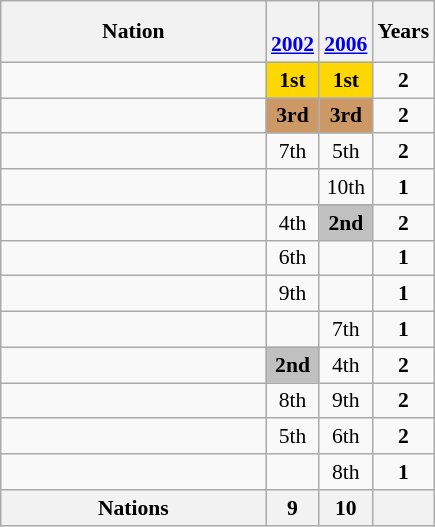<table class="wikitable" style="text-align:center; font-size:90%">
<tr>
<th width=170>Nation</th>
<th><br><a href='#'>2002</a></th>
<th><br><a href='#'>2006</a></th>
<th>Years</th>
</tr>
<tr>
<td align=left></td>
<td bgcolor=gold><strong>1st</strong></td>
<td bgcolor=gold><strong>1st</strong></td>
<td><strong>2</strong></td>
</tr>
<tr>
<td align=left></td>
<td bgcolor=#cc9966><strong>3rd</strong></td>
<td bgcolor=#cc9966><strong>3rd</strong></td>
<td><strong>2</strong></td>
</tr>
<tr>
<td align=left></td>
<td>7th</td>
<td>5th</td>
<td><strong>2</strong></td>
</tr>
<tr>
<td align=left></td>
<td></td>
<td>10th</td>
<td><strong>1</strong></td>
</tr>
<tr>
<td align=left></td>
<td>4th</td>
<td bgcolor=silver><strong>2nd</strong></td>
<td><strong>2</strong></td>
</tr>
<tr>
<td align=left></td>
<td>6th</td>
<td></td>
<td><strong>1</strong></td>
</tr>
<tr>
<td align=left></td>
<td>9th</td>
<td></td>
<td><strong>1</strong></td>
</tr>
<tr>
<td align=left></td>
<td></td>
<td>7th</td>
<td><strong>1</strong></td>
</tr>
<tr>
<td align=left></td>
<td bgcolor=silver><strong>2nd</strong></td>
<td>4th</td>
<td><strong>2</strong></td>
</tr>
<tr>
<td align=left></td>
<td>8th</td>
<td>9th</td>
<td><strong>2</strong></td>
</tr>
<tr>
<td align=left></td>
<td>5th</td>
<td>6th</td>
<td><strong>2</strong></td>
</tr>
<tr>
<td align=left></td>
<td></td>
<td>8th</td>
<td><strong>1</strong></td>
</tr>
<tr>
<th>Nations</th>
<th>9</th>
<th>10</th>
<th></th>
</tr>
</table>
